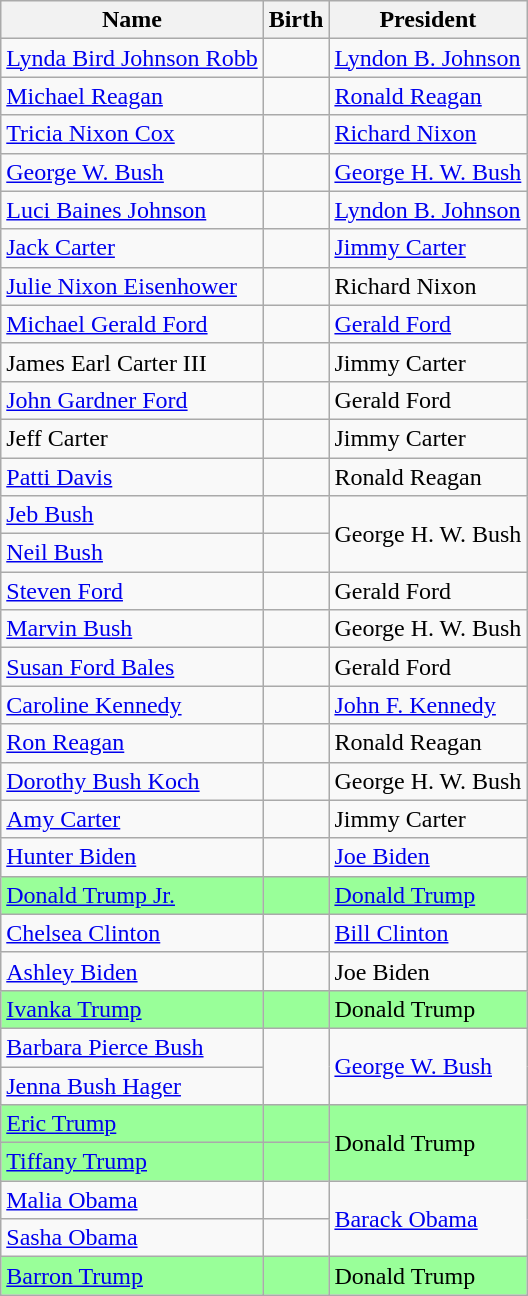<table class="wikitable sortable">
<tr>
<th>Name</th>
<th>Birth</th>
<th>President</th>
</tr>
<tr>
<td><a href='#'>Lynda Bird Johnson Robb</a></td>
<td></td>
<td><a href='#'>Lyndon B. Johnson</a></td>
</tr>
<tr>
<td><a href='#'>Michael Reagan</a></td>
<td></td>
<td><a href='#'>Ronald Reagan</a></td>
</tr>
<tr>
<td><a href='#'>Tricia Nixon Cox</a></td>
<td></td>
<td><a href='#'>Richard Nixon</a></td>
</tr>
<tr>
<td><a href='#'>George W. Bush</a></td>
<td></td>
<td><a href='#'>George H. W. Bush</a></td>
</tr>
<tr>
<td><a href='#'>Luci Baines Johnson</a></td>
<td></td>
<td><a href='#'>Lyndon B. Johnson</a></td>
</tr>
<tr>
<td><a href='#'>Jack Carter</a></td>
<td></td>
<td><a href='#'>Jimmy Carter</a></td>
</tr>
<tr>
<td><a href='#'>Julie Nixon Eisenhower</a></td>
<td></td>
<td>Richard Nixon</td>
</tr>
<tr>
<td><a href='#'>Michael Gerald Ford</a></td>
<td></td>
<td><a href='#'>Gerald Ford</a></td>
</tr>
<tr>
<td>James Earl Carter III</td>
<td></td>
<td>Jimmy Carter</td>
</tr>
<tr>
<td><a href='#'>John Gardner Ford</a></td>
<td></td>
<td>Gerald Ford</td>
</tr>
<tr>
<td>Jeff Carter</td>
<td></td>
<td>Jimmy Carter</td>
</tr>
<tr>
<td><a href='#'>Patti Davis</a></td>
<td></td>
<td>Ronald Reagan</td>
</tr>
<tr>
<td><a href='#'>Jeb Bush</a></td>
<td></td>
<td rowspan="2">George H. W. Bush</td>
</tr>
<tr>
<td><a href='#'>Neil Bush</a></td>
<td></td>
</tr>
<tr>
<td><a href='#'>Steven Ford</a></td>
<td></td>
<td>Gerald Ford</td>
</tr>
<tr>
<td><a href='#'>Marvin Bush</a></td>
<td></td>
<td>George H. W. Bush</td>
</tr>
<tr>
<td><a href='#'>Susan Ford Bales</a></td>
<td></td>
<td>Gerald Ford</td>
</tr>
<tr>
<td><a href='#'>Caroline Kennedy</a></td>
<td></td>
<td><a href='#'>John F. Kennedy</a></td>
</tr>
<tr>
<td><a href='#'>Ron Reagan</a></td>
<td></td>
<td>Ronald Reagan</td>
</tr>
<tr>
<td><a href='#'>Dorothy Bush Koch</a></td>
<td></td>
<td>George H. W. Bush</td>
</tr>
<tr>
<td><a href='#'>Amy Carter</a></td>
<td></td>
<td>Jimmy Carter</td>
</tr>
<tr>
<td><a href='#'>Hunter Biden</a></td>
<td></td>
<td><a href='#'>Joe Biden</a></td>
</tr>
<tr bgcolor=#99FF99>
<td><a href='#'>Donald Trump Jr.</a></td>
<td></td>
<td><a href='#'>Donald Trump</a></td>
</tr>
<tr>
<td><a href='#'>Chelsea Clinton</a></td>
<td></td>
<td><a href='#'>Bill Clinton</a></td>
</tr>
<tr>
<td><a href='#'>Ashley Biden</a></td>
<td></td>
<td>Joe Biden</td>
</tr>
<tr bgcolor=#99FF99>
<td><a href='#'>Ivanka Trump</a></td>
<td></td>
<td>Donald Trump</td>
</tr>
<tr>
<td><a href='#'>Barbara Pierce Bush</a></td>
<td rowspan="2"></td>
<td rowspan="2"><a href='#'>George W. Bush</a></td>
</tr>
<tr>
<td><a href='#'>Jenna Bush Hager</a></td>
</tr>
<tr bgcolor=#99FF99>
<td><a href='#'>Eric Trump</a></td>
<td></td>
<td rowspan="2">Donald Trump</td>
</tr>
<tr bgcolor=#99FF99>
<td><a href='#'>Tiffany Trump</a></td>
<td></td>
</tr>
<tr>
<td><a href='#'>Malia Obama</a></td>
<td></td>
<td rowspan="2"><a href='#'>Barack Obama</a></td>
</tr>
<tr>
<td><a href='#'>Sasha Obama</a></td>
<td></td>
</tr>
<tr bgcolor=#99FF99>
<td><a href='#'>Barron Trump</a></td>
<td></td>
<td>Donald Trump</td>
</tr>
</table>
